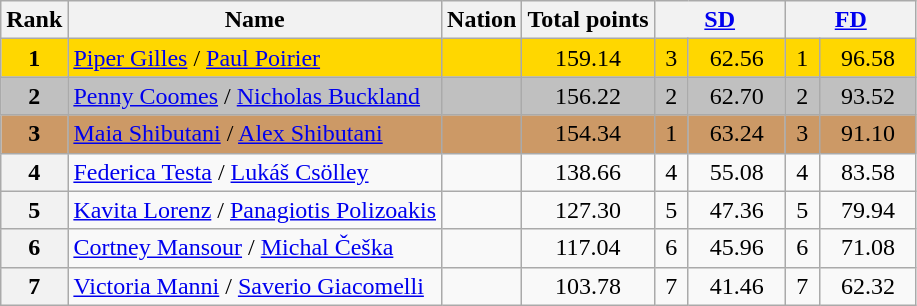<table class="wikitable sortable">
<tr>
<th>Rank</th>
<th>Name</th>
<th>Nation</th>
<th>Total points</th>
<th colspan="2" width="80px"><a href='#'>SD</a></th>
<th colspan="2" width="80px"><a href='#'>FD</a></th>
</tr>
<tr bgcolor="gold">
<td align="center"><strong>1</strong></td>
<td><a href='#'>Piper Gilles</a> / <a href='#'>Paul Poirier</a></td>
<td></td>
<td align="center">159.14</td>
<td align="center">3</td>
<td align="center">62.56</td>
<td align="center">1</td>
<td align="center">96.58</td>
</tr>
<tr bgcolor="silver">
<td align="center"><strong>2</strong></td>
<td><a href='#'>Penny Coomes</a> / <a href='#'>Nicholas Buckland</a></td>
<td></td>
<td align="center">156.22</td>
<td align="center">2</td>
<td align="center">62.70</td>
<td align="center">2</td>
<td align="center">93.52</td>
</tr>
<tr bgcolor="cc9966">
<td align="center"><strong>3</strong></td>
<td><a href='#'>Maia Shibutani</a> / <a href='#'>Alex Shibutani</a></td>
<td></td>
<td align="center">154.34</td>
<td align="center">1</td>
<td align="center">63.24</td>
<td align="center">3</td>
<td align="center">91.10</td>
</tr>
<tr>
<th>4</th>
<td><a href='#'>Federica Testa</a> / <a href='#'>Lukáš Csölley</a></td>
<td></td>
<td align="center">138.66</td>
<td align="center">4</td>
<td align="center">55.08</td>
<td align="center">4</td>
<td align="center">83.58</td>
</tr>
<tr>
<th>5</th>
<td><a href='#'>Kavita Lorenz</a> / <a href='#'>Panagiotis Polizoakis</a></td>
<td></td>
<td align="center">127.30</td>
<td align="center">5</td>
<td align="center">47.36</td>
<td align="center">5</td>
<td align="center">79.94</td>
</tr>
<tr>
<th>6</th>
<td><a href='#'>Cortney Mansour</a> / <a href='#'>Michal Češka</a></td>
<td></td>
<td align="center">117.04</td>
<td align="center">6</td>
<td align="center">45.96</td>
<td align="center">6</td>
<td align="center">71.08</td>
</tr>
<tr>
<th>7</th>
<td><a href='#'>Victoria Manni</a> / <a href='#'>Saverio Giacomelli</a></td>
<td></td>
<td align="center">103.78</td>
<td align="center">7</td>
<td align="center">41.46</td>
<td align="center">7</td>
<td align="center">62.32</td>
</tr>
</table>
